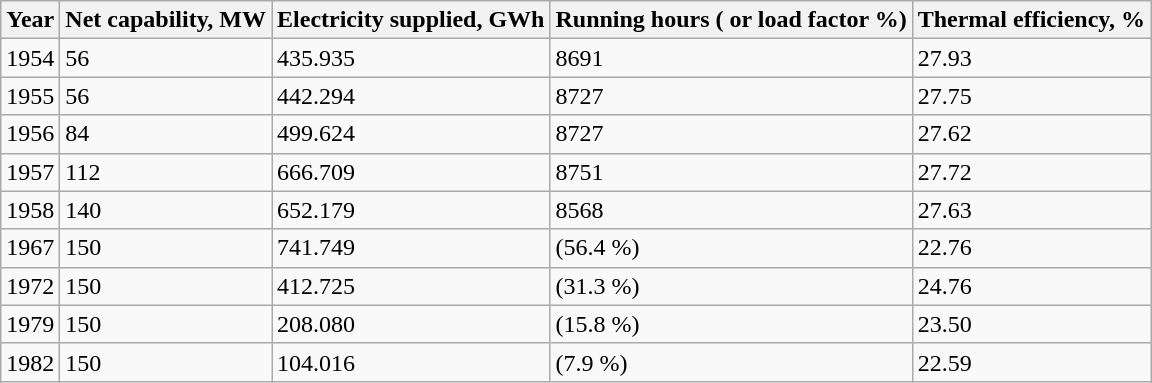<table class="wikitable">
<tr>
<th>Year</th>
<th>Net capability, MW</th>
<th>Electricity supplied, GWh</th>
<th>Running hours ( or load factor %)</th>
<th>Thermal efficiency, %</th>
</tr>
<tr>
<td>1954</td>
<td>56</td>
<td>435.935</td>
<td>8691</td>
<td>27.93</td>
</tr>
<tr>
<td>1955</td>
<td>56</td>
<td>442.294</td>
<td>8727</td>
<td>27.75</td>
</tr>
<tr>
<td>1956</td>
<td>84</td>
<td>499.624</td>
<td>8727</td>
<td>27.62</td>
</tr>
<tr>
<td>1957</td>
<td>112</td>
<td>666.709</td>
<td>8751</td>
<td>27.72</td>
</tr>
<tr>
<td>1958</td>
<td>140</td>
<td>652.179</td>
<td>8568</td>
<td>27.63</td>
</tr>
<tr>
<td>1967</td>
<td>150</td>
<td>741.749</td>
<td>(56.4 %)</td>
<td>22.76</td>
</tr>
<tr>
<td>1972</td>
<td>150</td>
<td>412.725</td>
<td>(31.3 %)</td>
<td>24.76</td>
</tr>
<tr>
<td>1979</td>
<td>150</td>
<td>208.080</td>
<td>(15.8 %)</td>
<td>23.50</td>
</tr>
<tr>
<td>1982</td>
<td>150</td>
<td>104.016</td>
<td>(7.9 %)</td>
<td>22.59</td>
</tr>
</table>
